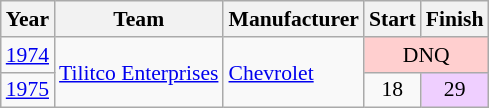<table class="wikitable" style="font-size: 90%;">
<tr>
<th>Year</th>
<th>Team</th>
<th>Manufacturer</th>
<th>Start</th>
<th>Finish</th>
</tr>
<tr>
<td><a href='#'>1974</a></td>
<td rowspan=2><a href='#'>Tilitco Enterprises</a></td>
<td rowspan=2><a href='#'>Chevrolet</a></td>
<td colspan=2 align=center style="background:#FFCFCF;">DNQ</td>
</tr>
<tr>
<td><a href='#'>1975</a></td>
<td align=center>18</td>
<td align=center style="background:#EFCFFF;">29</td>
</tr>
</table>
